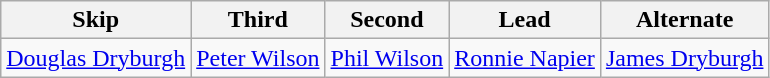<table class="wikitable">
<tr>
<th>Skip</th>
<th>Third</th>
<th>Second</th>
<th>Lead</th>
<th>Alternate</th>
</tr>
<tr>
<td><a href='#'>Douglas Dryburgh</a></td>
<td><a href='#'>Peter Wilson</a></td>
<td><a href='#'>Phil Wilson</a></td>
<td><a href='#'>Ronnie Napier</a></td>
<td><a href='#'>James Dryburgh</a></td>
</tr>
</table>
